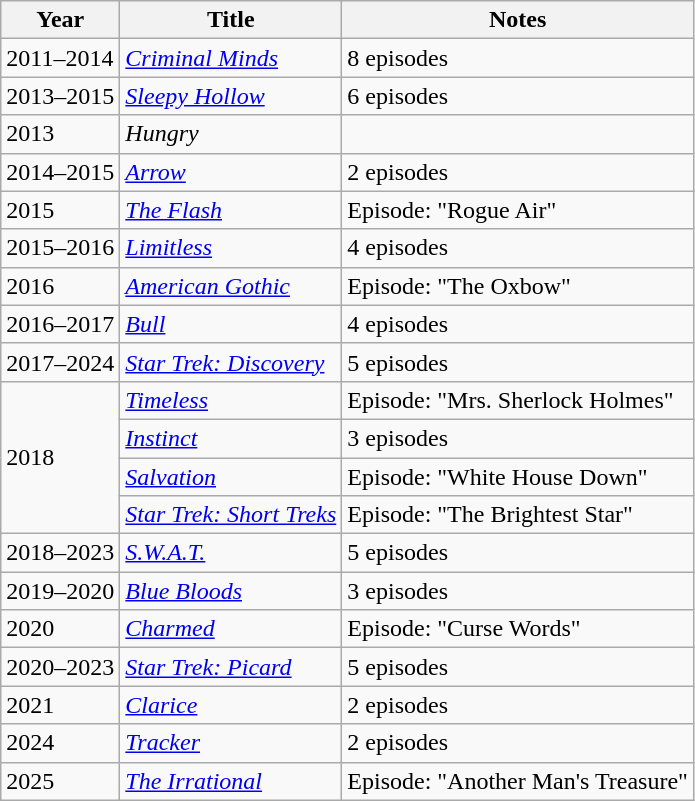<table class="wikitable">
<tr>
<th>Year</th>
<th>Title</th>
<th>Notes</th>
</tr>
<tr>
<td>2011–2014</td>
<td><em><a href='#'>Criminal Minds</a></em></td>
<td>8 episodes</td>
</tr>
<tr>
<td>2013–2015</td>
<td><em><a href='#'>Sleepy Hollow</a></em></td>
<td>6 episodes</td>
</tr>
<tr>
<td>2013</td>
<td><em>Hungry</em></td>
<td></td>
</tr>
<tr>
<td>2014–2015</td>
<td><em><a href='#'>Arrow</a></em></td>
<td>2 episodes</td>
</tr>
<tr>
<td>2015</td>
<td><em><a href='#'>The Flash</a></em></td>
<td>Episode: "Rogue Air"</td>
</tr>
<tr>
<td>2015–2016</td>
<td><em><a href='#'>Limitless</a></em></td>
<td>4 episodes</td>
</tr>
<tr>
<td>2016</td>
<td><em><a href='#'>American Gothic</a></em></td>
<td>Episode: "The Oxbow"</td>
</tr>
<tr>
<td>2016–2017</td>
<td><em><a href='#'>Bull</a></em></td>
<td>4 episodes</td>
</tr>
<tr>
<td>2017–2024</td>
<td><em><a href='#'>Star Trek: Discovery</a></em></td>
<td>5 episodes</td>
</tr>
<tr>
<td rowspan=4>2018</td>
<td><em><a href='#'>Timeless</a></em></td>
<td>Episode: "Mrs. Sherlock Holmes"</td>
</tr>
<tr>
<td><em><a href='#'>Instinct</a></em></td>
<td>3 episodes</td>
</tr>
<tr>
<td><em><a href='#'>Salvation</a></em></td>
<td>Episode: "White House Down"</td>
</tr>
<tr>
<td><em><a href='#'>Star Trek: Short Treks</a></em></td>
<td>Episode: "The Brightest Star"</td>
</tr>
<tr>
<td>2018–2023</td>
<td><em><a href='#'>S.W.A.T.</a></em></td>
<td>5 episodes</td>
</tr>
<tr>
<td>2019–2020</td>
<td><em><a href='#'>Blue Bloods</a></em></td>
<td>3 episodes</td>
</tr>
<tr>
<td>2020</td>
<td><em><a href='#'>Charmed</a></em></td>
<td>Episode: "Curse Words"</td>
</tr>
<tr>
<td>2020–2023</td>
<td><em><a href='#'>Star Trek: Picard</a></em></td>
<td>5 episodes</td>
</tr>
<tr>
<td>2021</td>
<td><em><a href='#'>Clarice</a></em></td>
<td>2 episodes</td>
</tr>
<tr>
<td>2024</td>
<td><em><a href='#'>Tracker</a></em></td>
<td>2 episodes</td>
</tr>
<tr>
<td>2025</td>
<td><em><a href='#'>The Irrational</a></em></td>
<td>Episode: "Another Man's Treasure"</td>
</tr>
</table>
